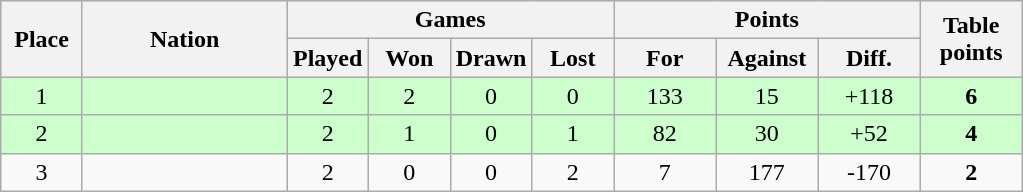<table class="wikitable" style="text-align:center">
<tr>
<th rowspan="2" style="width:8%">Place</th>
<th rowspan="2" style="width:20%">Nation</th>
<th colspan="4" style="width:32%">Games</th>
<th colspan="3" style="width:30%">Points</th>
<th rowspan="2" style="width:10%">Table<br>points</th>
</tr>
<tr>
<th style="width:8%">Played</th>
<th style="width:8%">Won</th>
<th style="width:8%">Drawn</th>
<th style="width:8%">Lost</th>
<th style="width:10%">For</th>
<th style="width:10%">Against</th>
<th style="width:10%">Diff.</th>
</tr>
<tr style="background:#cfc">
<td>1</td>
<td align=left><strong></strong></td>
<td>2</td>
<td>2</td>
<td>0</td>
<td>0</td>
<td>133</td>
<td>15</td>
<td>+118</td>
<td><strong>6</strong></td>
</tr>
<tr style="background:#cfc">
<td>2</td>
<td align=left></td>
<td>2</td>
<td>1</td>
<td>0</td>
<td>1</td>
<td>82</td>
<td>30</td>
<td>+52</td>
<td><strong>4</strong></td>
</tr>
<tr>
<td>3</td>
<td align=left></td>
<td>2</td>
<td>0</td>
<td>0</td>
<td>2</td>
<td>7</td>
<td>177</td>
<td>-170</td>
<td><strong>2</strong></td>
</tr>
</table>
